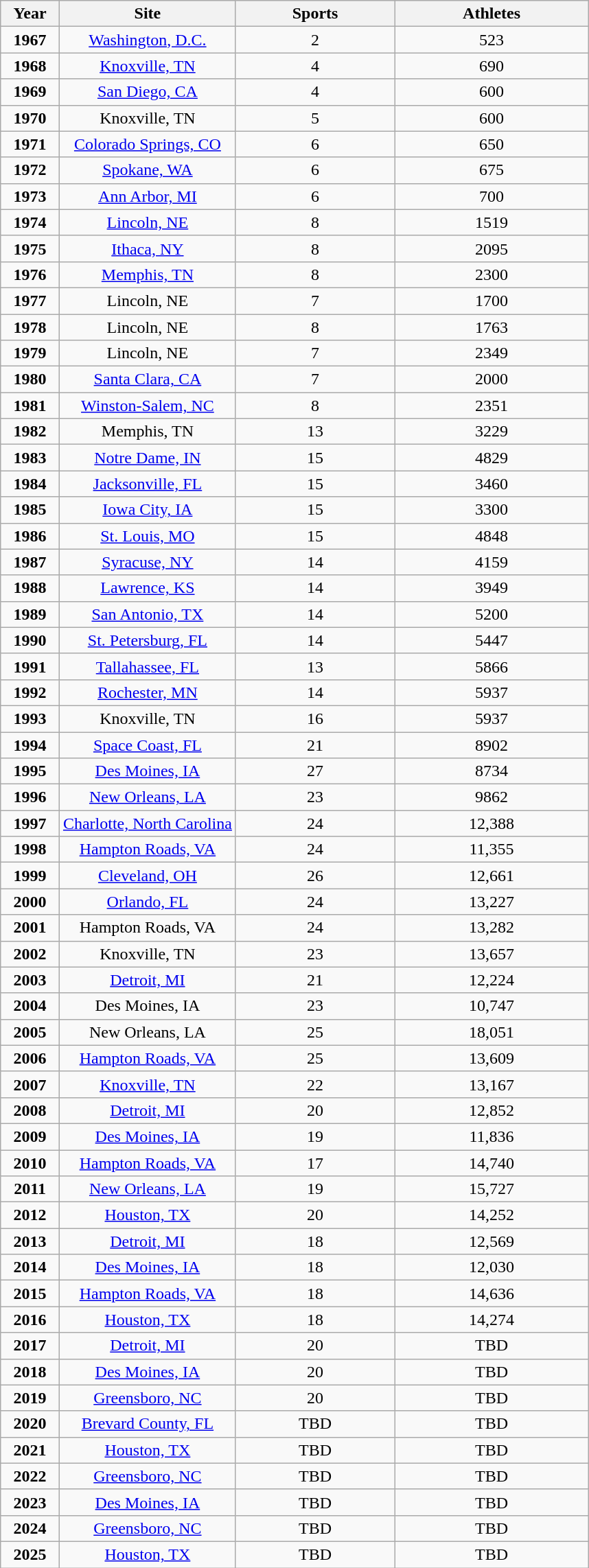<table class="wikitable sortable">
<tr>
<th width=10%>Year</th>
<th width=30%>Site</th>
<th !width=30%>Sports</th>
<th !width=10%>Athletes</th>
</tr>
<tr>
<td align=center><strong>1967</strong></td>
<td align=center><a href='#'>Washington, D.C.</a></td>
<td align=center>2</td>
<td align=center>523</td>
</tr>
<tr>
<td align=center><strong>1968</strong></td>
<td align=center><a href='#'>Knoxville, TN</a></td>
<td align=center>4</td>
<td align=center>690</td>
</tr>
<tr>
<td align=center><strong>1969</strong></td>
<td align=center><a href='#'>San Diego, CA</a></td>
<td align=center>4</td>
<td align=center>600</td>
</tr>
<tr>
<td align=center><strong>1970</strong></td>
<td align=center>Knoxville, TN</td>
<td align=center>5</td>
<td align=center>600</td>
</tr>
<tr>
<td align=center><strong>1971</strong></td>
<td align=center><a href='#'>Colorado Springs, CO</a></td>
<td align=center>6</td>
<td align=center>650</td>
</tr>
<tr>
<td align=center><strong>1972</strong></td>
<td align=center><a href='#'>Spokane, WA</a></td>
<td align=center>6</td>
<td align=center>675</td>
</tr>
<tr>
<td align=center><strong>1973</strong></td>
<td align=center><a href='#'>Ann Arbor, MI</a></td>
<td align=center>6</td>
<td align=center>700</td>
</tr>
<tr>
<td align=center><strong>1974</strong></td>
<td align=center><a href='#'>Lincoln, NE</a></td>
<td align=center>8</td>
<td align=center>1519</td>
</tr>
<tr>
<td align=center><strong>1975</strong></td>
<td align=center><a href='#'>Ithaca, NY</a></td>
<td align=center>8</td>
<td align=center>2095</td>
</tr>
<tr>
<td align=center><strong>1976</strong></td>
<td align=center><a href='#'>Memphis, TN</a></td>
<td align=center>8</td>
<td align=center>2300</td>
</tr>
<tr>
<td align=center><strong>1977</strong></td>
<td align=center>Lincoln, NE</td>
<td align=center>7</td>
<td align=center>1700</td>
</tr>
<tr>
<td align=center><strong>1978</strong></td>
<td align=center>Lincoln, NE</td>
<td align=center>8</td>
<td align=center>1763</td>
</tr>
<tr>
<td align=center><strong>1979</strong></td>
<td align=center>Lincoln, NE</td>
<td align=center>7</td>
<td align=center>2349</td>
</tr>
<tr>
<td align=center><strong>1980</strong></td>
<td align=center><a href='#'>Santa Clara, CA</a></td>
<td align=center>7</td>
<td align=center>2000</td>
</tr>
<tr>
<td align=center><strong>1981</strong></td>
<td align=center><a href='#'>Winston-Salem, NC</a></td>
<td align=center>8</td>
<td align=center>2351</td>
</tr>
<tr>
<td align=center><strong>1982</strong></td>
<td align=center>Memphis, TN</td>
<td align=center>13</td>
<td align=center>3229</td>
</tr>
<tr>
<td align=center><strong>1983</strong></td>
<td align=center><a href='#'>Notre Dame, IN</a></td>
<td align=center>15</td>
<td align=center>4829</td>
</tr>
<tr>
<td align=center><strong>1984</strong></td>
<td align=center><a href='#'>Jacksonville, FL</a></td>
<td align=center>15</td>
<td align=center>3460</td>
</tr>
<tr>
<td align=center><strong>1985</strong></td>
<td align=center><a href='#'>Iowa City, IA</a></td>
<td align=center>15</td>
<td align=center>3300</td>
</tr>
<tr>
<td align=center><strong>1986</strong></td>
<td align=center><a href='#'>St. Louis, MO</a></td>
<td align=center>15</td>
<td align=center>4848</td>
</tr>
<tr>
<td align=center><strong>1987</strong></td>
<td align=center><a href='#'>Syracuse, NY</a></td>
<td align=center>14</td>
<td align=center>4159</td>
</tr>
<tr>
<td align=center><strong>1988</strong></td>
<td align=center><a href='#'>Lawrence, KS</a></td>
<td align=center>14</td>
<td align=center>3949</td>
</tr>
<tr>
<td align=center><strong>1989</strong></td>
<td align=center><a href='#'>San Antonio, TX</a></td>
<td align=center>14</td>
<td align=center>5200</td>
</tr>
<tr>
<td align=center><strong>1990</strong></td>
<td align=center><a href='#'>St. Petersburg, FL</a></td>
<td align=center>14</td>
<td align=center>5447</td>
</tr>
<tr>
<td align=center><strong>1991</strong></td>
<td align=center><a href='#'>Tallahassee, FL</a></td>
<td align=center>13</td>
<td align=center>5866</td>
</tr>
<tr>
<td align=center><strong>1992</strong></td>
<td align=center><a href='#'>Rochester, MN</a></td>
<td align=center>14</td>
<td align=center>5937</td>
</tr>
<tr>
<td align=center><strong>1993</strong></td>
<td align=center>Knoxville, TN</td>
<td align=center>16</td>
<td align=center>5937</td>
</tr>
<tr>
<td align=center><strong>1994</strong></td>
<td align=center><a href='#'>Space Coast, FL</a></td>
<td align=center>21</td>
<td align=center>8902</td>
</tr>
<tr>
<td align=center><strong>1995</strong></td>
<td align=center><a href='#'>Des Moines, IA</a></td>
<td align=center>27</td>
<td align=center>8734</td>
</tr>
<tr>
<td align=center><strong>1996</strong></td>
<td align=center><a href='#'>New Orleans, LA</a></td>
<td align=center>23</td>
<td align=center>9862</td>
</tr>
<tr>
<td align=center><strong>1997</strong></td>
<td align=center><a href='#'>Charlotte, North Carolina</a></td>
<td align=center>24</td>
<td align=center>12,388</td>
</tr>
<tr>
<td align=center><strong>1998</strong></td>
<td align=center><a href='#'>Hampton Roads, VA</a></td>
<td align=center>24</td>
<td align=center>11,355</td>
</tr>
<tr>
<td align=center><strong>1999</strong></td>
<td align=center><a href='#'>Cleveland, OH</a></td>
<td align=center>26</td>
<td align=center>12,661</td>
</tr>
<tr>
<td align=center><strong>2000</strong></td>
<td align=center><a href='#'>Orlando, FL</a></td>
<td align=center>24</td>
<td align=center>13,227</td>
</tr>
<tr>
<td align=center><strong>2001</strong></td>
<td align=center>Hampton Roads, VA</td>
<td align=center>24</td>
<td align=center>13,282</td>
</tr>
<tr>
<td align=center><strong>2002</strong></td>
<td align=center>Knoxville, TN</td>
<td align=center>23</td>
<td align=center>13,657</td>
</tr>
<tr>
<td align=center><strong>2003</strong></td>
<td align=center><a href='#'>Detroit, MI</a></td>
<td align=center>21</td>
<td align=center>12,224</td>
</tr>
<tr>
<td align=center><strong>2004</strong></td>
<td align=center>Des Moines, IA</td>
<td align=center>23</td>
<td align=center>10,747</td>
</tr>
<tr>
<td align=center><strong>2005</strong></td>
<td align=center>New Orleans, LA</td>
<td align=center>25</td>
<td align=center>18,051</td>
</tr>
<tr>
<td align=center><strong>2006</strong></td>
<td align=center><a href='#'>Hampton Roads, VA</a></td>
<td align=center>25</td>
<td align=center>13,609</td>
</tr>
<tr>
<td align=center><strong>2007</strong></td>
<td align=center><a href='#'>Knoxville, TN</a></td>
<td align=center>22</td>
<td align=center>13,167</td>
</tr>
<tr>
<td align=center><strong>2008</strong></td>
<td align=center><a href='#'>Detroit, MI</a></td>
<td align=center>20</td>
<td align=center>12,852</td>
</tr>
<tr>
<td align=center><strong>2009</strong></td>
<td align=center><a href='#'>Des Moines, IA</a></td>
<td align=center>19</td>
<td align=center>11,836</td>
</tr>
<tr>
<td align=center><strong>2010</strong></td>
<td align=center><a href='#'>Hampton Roads, VA</a></td>
<td align=center>17</td>
<td align=center>14,740</td>
</tr>
<tr>
<td align=center><strong>2011</strong></td>
<td align=center><a href='#'>New Orleans, LA</a></td>
<td align=center>19</td>
<td align=center>15,727</td>
</tr>
<tr>
<td align=center><strong>2012</strong></td>
<td align=center><a href='#'>Houston, TX</a></td>
<td align=center>20</td>
<td align=center>14,252</td>
</tr>
<tr>
<td align=center><strong>2013</strong></td>
<td align=center><a href='#'>Detroit, MI</a></td>
<td align=center>18</td>
<td align=center>12,569</td>
</tr>
<tr>
<td align=center><strong>2014</strong></td>
<td align=center><a href='#'>Des Moines, IA</a></td>
<td align=center>18</td>
<td align=center>12,030</td>
</tr>
<tr>
<td align=center><strong>2015</strong></td>
<td align=center><a href='#'>Hampton Roads, VA</a></td>
<td align=center>18</td>
<td align=center>14,636</td>
</tr>
<tr>
<td align=center><strong>2016</strong></td>
<td align=center><a href='#'>Houston, TX</a></td>
<td align=center>18</td>
<td align=center>14,274</td>
</tr>
<tr>
<td align=center><strong>2017</strong></td>
<td align=center><a href='#'>Detroit, MI</a></td>
<td align=center>20</td>
<td align=center>TBD</td>
</tr>
<tr>
<td align=center><strong>2018</strong></td>
<td align=center><a href='#'>Des Moines, IA</a></td>
<td align=center>20</td>
<td align=center>TBD</td>
</tr>
<tr>
<td align=center><strong>2019</strong></td>
<td align=center><a href='#'>Greensboro, NC</a></td>
<td align=center>20</td>
<td align=center>TBD</td>
</tr>
<tr>
<td align=center><strong>2020</strong></td>
<td align=center><a href='#'>Brevard County, FL</a></td>
<td align=center>TBD</td>
<td align=center>TBD</td>
</tr>
<tr>
<td align=center><strong>2021</strong></td>
<td align=center><a href='#'>Houston, TX</a></td>
<td align=center>TBD</td>
<td align=center>TBD</td>
</tr>
<tr>
<td align=center><strong>2022</strong></td>
<td align=center><a href='#'>Greensboro, NC</a></td>
<td align=center>TBD</td>
<td align=center>TBD</td>
</tr>
<tr>
<td align=center><strong>2023</strong></td>
<td align=center><a href='#'>Des Moines, IA</a></td>
<td align=center>TBD</td>
<td align=center>TBD</td>
</tr>
<tr>
<td align=center><strong>2024</strong></td>
<td align=center><a href='#'>Greensboro, NC</a></td>
<td align=center>TBD</td>
<td align=center>TBD</td>
</tr>
<tr>
<td align=center><strong>2025</strong></td>
<td align=center><a href='#'>Houston, TX</a></td>
<td align=center>TBD</td>
<td align=center>TBD</td>
</tr>
</table>
